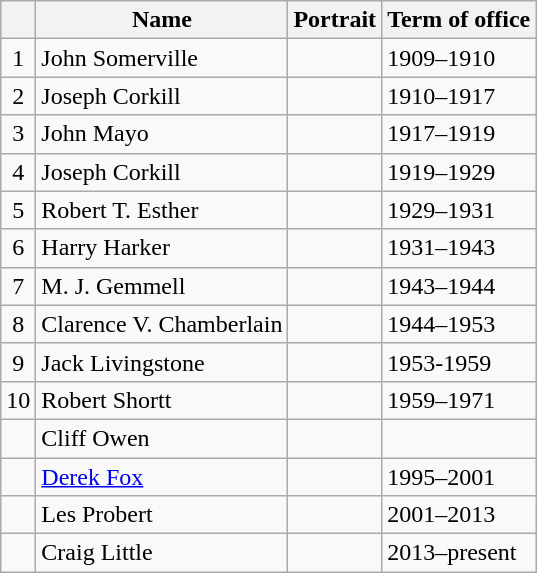<table class="wikitable">
<tr>
<th></th>
<th>Name</th>
<th>Portrait</th>
<th>Term of office</th>
</tr>
<tr>
<td align=center>1</td>
<td>John Somerville</td>
<td></td>
<td>1909–1910</td>
</tr>
<tr>
<td align=center>2</td>
<td>Joseph Corkill</td>
<td></td>
<td>1910–1917</td>
</tr>
<tr>
<td align=center>3</td>
<td>John Mayo</td>
<td></td>
<td>1917–1919</td>
</tr>
<tr>
<td align=center>4</td>
<td>Joseph Corkill</td>
<td></td>
<td>1919–1929</td>
</tr>
<tr>
<td align=center>5</td>
<td>Robert T. Esther</td>
<td></td>
<td>1929–1931</td>
</tr>
<tr>
<td align=center>6</td>
<td>Harry Harker</td>
<td></td>
<td>1931–1943</td>
</tr>
<tr>
<td align=center>7</td>
<td>M. J. Gemmell</td>
<td></td>
<td>1943–1944</td>
</tr>
<tr>
<td align=center>8</td>
<td>Clarence V. Chamberlain</td>
<td></td>
<td>1944–1953</td>
</tr>
<tr>
<td align=center>9</td>
<td>Jack Livingstone</td>
<td></td>
<td>1953-1959</td>
</tr>
<tr>
<td align=center>10</td>
<td>Robert Shortt</td>
<td></td>
<td>1959–1971</td>
</tr>
<tr>
<td align=center></td>
<td>Cliff Owen</td>
<td></td>
<td></td>
</tr>
<tr>
<td align=center></td>
<td><a href='#'>Derek Fox</a></td>
<td></td>
<td>1995–2001</td>
</tr>
<tr>
<td align=center></td>
<td>Les Probert</td>
<td></td>
<td>2001–2013</td>
</tr>
<tr>
<td align=center></td>
<td>Craig Little</td>
<td></td>
<td>2013–present</td>
</tr>
</table>
